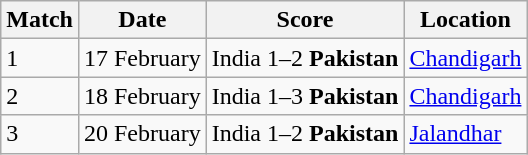<table class="wikitable">
<tr>
<th>Match</th>
<th>Date</th>
<th>Score</th>
<th>Location</th>
</tr>
<tr>
<td>1</td>
<td>17 February</td>
<td>India 1–2 <strong>Pakistan</strong></td>
<td><a href='#'>Chandigarh</a></td>
</tr>
<tr>
<td>2</td>
<td>18 February</td>
<td>India 1–3 <strong>Pakistan</strong></td>
<td><a href='#'>Chandigarh</a></td>
</tr>
<tr>
<td>3</td>
<td>20 February</td>
<td>India 1–2 <strong>Pakistan</strong></td>
<td><a href='#'>Jalandhar</a></td>
</tr>
</table>
